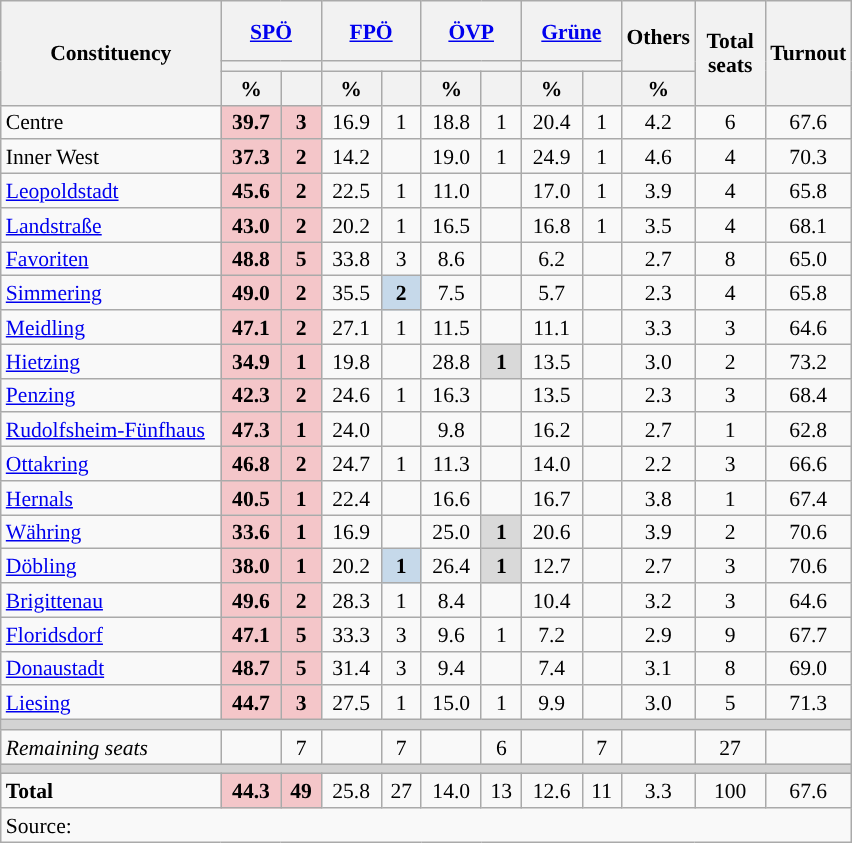<table class="wikitable" style="text-align:center;font-size:90%;line-height:16px">
<tr style="height:40px;">
<th style="width:140px;" rowspan="3">Constituency</th>
<th style="width:60px;" colspan="2"><a href='#'>SPÖ</a></th>
<th style="width:60px;" colspan="2"><a href='#'>FPÖ</a></th>
<th style="width:60px;" colspan="2"><a href='#'>ÖVP</a></th>
<th style="width:60px;" colspan="2"><a href='#'>Grüne</a></th>
<th class="unsortable" style="width:40px;" rowspan="2">Others</th>
<th class="unsortable" style="width:40px;" rowspan="3">Total<br>seats</th>
<th class="unsortable" style="width:40px;" rowspan="3">Turnout</th>
</tr>
<tr>
<th colspan="2" style="background:"></th>
<th colspan="2" style="background:"></th>
<th colspan="2" style="background:"></th>
<th colspan="2" style="background:"></th>
</tr>
<tr>
<th class=unsortable>%</th>
<th class=unsortable></th>
<th class=unsortable>%</th>
<th class=unsortable></th>
<th class=unsortable>%</th>
<th class=unsortable></th>
<th class=unsortable>%</th>
<th class=unsortable></th>
<th class=unsortable>%</th>
</tr>
<tr>
<td align=left>Centre</td>
<td bgcolor=#F4C6C9><strong>39.7</strong></td>
<td bgcolor=#F4C6C9><strong>3</strong></td>
<td>16.9</td>
<td>1</td>
<td>18.8</td>
<td>1</td>
<td>20.4</td>
<td>1</td>
<td>4.2</td>
<td>6</td>
<td>67.6</td>
</tr>
<tr>
<td align=left>Inner West</td>
<td bgcolor=#F4C6C9><strong>37.3</strong></td>
<td bgcolor=#F4C6C9><strong>2</strong></td>
<td>14.2</td>
<td></td>
<td>19.0</td>
<td>1</td>
<td>24.9</td>
<td>1</td>
<td>4.6</td>
<td>4</td>
<td>70.3</td>
</tr>
<tr>
<td align=left><a href='#'>Leopoldstadt</a></td>
<td bgcolor=#F4C6C9><strong>45.6</strong></td>
<td bgcolor=#F4C6C9><strong>2</strong></td>
<td>22.5</td>
<td>1</td>
<td>11.0</td>
<td></td>
<td>17.0</td>
<td>1</td>
<td>3.9</td>
<td>4</td>
<td>65.8</td>
</tr>
<tr>
<td align=left><a href='#'>Landstraße</a></td>
<td bgcolor=#F4C6C9><strong>43.0</strong></td>
<td bgcolor=#F4C6C9><strong>2</strong></td>
<td>20.2</td>
<td>1</td>
<td>16.5</td>
<td></td>
<td>16.8</td>
<td>1</td>
<td>3.5</td>
<td>4</td>
<td>68.1</td>
</tr>
<tr>
<td align=left><a href='#'>Favoriten</a></td>
<td bgcolor=#F4C6C9><strong>48.8</strong></td>
<td bgcolor=#F4C6C9><strong>5</strong></td>
<td>33.8</td>
<td>3</td>
<td>8.6</td>
<td></td>
<td>6.2</td>
<td></td>
<td>2.7</td>
<td>8</td>
<td>65.0</td>
</tr>
<tr>
<td align=left><a href='#'>Simmering</a></td>
<td bgcolor=#F4C6C9><strong>49.0</strong></td>
<td bgcolor=#F4C6C9><strong>2</strong></td>
<td>35.5</td>
<td bgcolor=#C6D9EA><strong>2</strong></td>
<td>7.5</td>
<td></td>
<td>5.7</td>
<td></td>
<td>2.3</td>
<td>4</td>
<td>65.8</td>
</tr>
<tr>
<td align=left><a href='#'>Meidling</a></td>
<td bgcolor=#F4C6C9><strong>47.1</strong></td>
<td bgcolor=#F4C6C9><strong>2</strong></td>
<td>27.1</td>
<td>1</td>
<td>11.5</td>
<td></td>
<td>11.1</td>
<td></td>
<td>3.3</td>
<td>3</td>
<td>64.6</td>
</tr>
<tr>
<td align=left><a href='#'>Hietzing</a></td>
<td bgcolor=#F4C6C9><strong>34.9</strong></td>
<td bgcolor=#F4C6C9><strong>1</strong></td>
<td>19.8</td>
<td></td>
<td>28.8</td>
<td bgcolor=#D9D9D9><strong>1</strong></td>
<td>13.5</td>
<td></td>
<td>3.0</td>
<td>2</td>
<td>73.2</td>
</tr>
<tr>
<td align=left><a href='#'>Penzing</a></td>
<td bgcolor=#F4C6C9><strong>42.3</strong></td>
<td bgcolor=#F4C6C9><strong>2</strong></td>
<td>24.6</td>
<td>1</td>
<td>16.3</td>
<td></td>
<td>13.5</td>
<td></td>
<td>2.3</td>
<td>3</td>
<td>68.4</td>
</tr>
<tr>
<td align=left><a href='#'>Rudolfsheim-Fünfhaus</a></td>
<td bgcolor=#F4C6C9><strong>47.3</strong></td>
<td bgcolor=#F4C6C9><strong>1</strong></td>
<td>24.0</td>
<td></td>
<td>9.8</td>
<td></td>
<td>16.2</td>
<td></td>
<td>2.7</td>
<td>1</td>
<td>62.8</td>
</tr>
<tr>
<td align=left><a href='#'>Ottakring</a></td>
<td bgcolor=#F4C6C9><strong>46.8</strong></td>
<td bgcolor=#F4C6C9><strong>2</strong></td>
<td>24.7</td>
<td>1</td>
<td>11.3</td>
<td></td>
<td>14.0</td>
<td></td>
<td>2.2</td>
<td>3</td>
<td>66.6</td>
</tr>
<tr>
<td align=left><a href='#'>Hernals</a></td>
<td bgcolor=#F4C6C9><strong>40.5</strong></td>
<td bgcolor=#F4C6C9><strong>1</strong></td>
<td>22.4</td>
<td></td>
<td>16.6</td>
<td></td>
<td>16.7</td>
<td></td>
<td>3.8</td>
<td>1</td>
<td>67.4</td>
</tr>
<tr>
<td align=left><a href='#'>Währing</a></td>
<td bgcolor=#F4C6C9><strong>33.6</strong></td>
<td bgcolor=#F4C6C9><strong>1</strong></td>
<td>16.9</td>
<td></td>
<td>25.0</td>
<td bgcolor=#D9D9D9><strong>1</strong></td>
<td>20.6</td>
<td></td>
<td>3.9</td>
<td>2</td>
<td>70.6</td>
</tr>
<tr>
<td align=left><a href='#'>Döbling</a></td>
<td bgcolor=#F4C6C9><strong>38.0</strong></td>
<td bgcolor=#F4C6C9><strong>1</strong></td>
<td>20.2</td>
<td bgcolor=#C6D9EA><strong>1</strong></td>
<td>26.4</td>
<td bgcolor=#D9D9D9><strong>1</strong></td>
<td>12.7</td>
<td></td>
<td>2.7</td>
<td>3</td>
<td>70.6</td>
</tr>
<tr>
<td align=left><a href='#'>Brigittenau</a></td>
<td bgcolor=#F4C6C9><strong>49.6</strong></td>
<td bgcolor=#F4C6C9><strong>2</strong></td>
<td>28.3</td>
<td>1</td>
<td>8.4</td>
<td></td>
<td>10.4</td>
<td></td>
<td>3.2</td>
<td>3</td>
<td>64.6</td>
</tr>
<tr>
<td align=left><a href='#'>Floridsdorf</a></td>
<td bgcolor=#F4C6C9><strong>47.1</strong></td>
<td bgcolor=#F4C6C9><strong>5</strong></td>
<td>33.3</td>
<td>3</td>
<td>9.6</td>
<td>1</td>
<td>7.2</td>
<td></td>
<td>2.9</td>
<td>9</td>
<td>67.7</td>
</tr>
<tr>
<td align=left><a href='#'>Donaustadt</a></td>
<td bgcolor=#F4C6C9><strong>48.7</strong></td>
<td bgcolor=#F4C6C9><strong>5</strong></td>
<td>31.4</td>
<td>3</td>
<td>9.4</td>
<td></td>
<td>7.4</td>
<td></td>
<td>3.1</td>
<td>8</td>
<td>69.0</td>
</tr>
<tr>
<td align=left><a href='#'>Liesing</a></td>
<td bgcolor=#F4C6C9><strong>44.7</strong></td>
<td bgcolor=#F4C6C9><strong>3</strong></td>
<td>27.5</td>
<td>1</td>
<td>15.0</td>
<td>1</td>
<td>9.9</td>
<td></td>
<td>3.0</td>
<td>5</td>
<td>71.3</td>
</tr>
<tr>
<td colspan=12 bgcolor=lightgrey></td>
</tr>
<tr>
<td align=left><em>Remaining seats</em></td>
<td></td>
<td>7</td>
<td></td>
<td>7</td>
<td></td>
<td>6</td>
<td></td>
<td>7</td>
<td></td>
<td>27</td>
<td></td>
</tr>
<tr>
<td colspan=12 bgcolor=lightgrey></td>
</tr>
<tr>
<td align=left><strong>Total</strong></td>
<td bgcolor=#F4C6C9><strong>44.3</strong></td>
<td bgcolor=#F4C6C9><strong>49</strong></td>
<td>25.8</td>
<td>27</td>
<td>14.0</td>
<td>13</td>
<td>12.6</td>
<td>11</td>
<td>3.3</td>
<td>100</td>
<td>67.6</td>
</tr>
<tr class=sortbottom>
<td colspan=14 align=left>Source: </td>
</tr>
</table>
